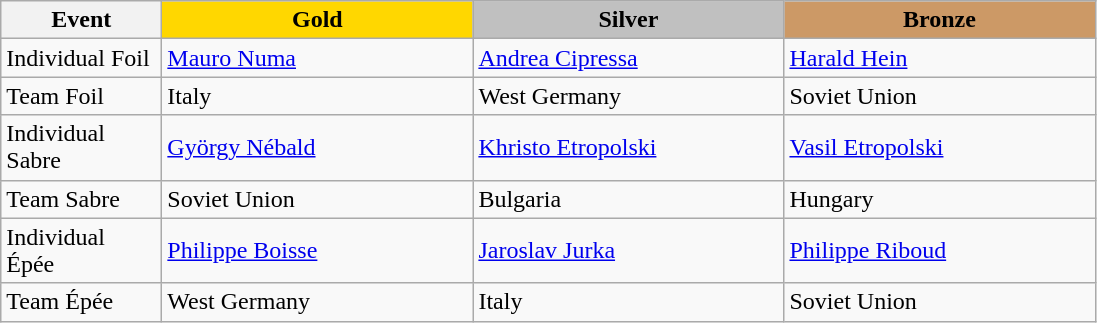<table class="wikitable">
<tr>
<th width="100">Event</th>
<th style="background-color:gold;" width="200"> Gold</th>
<th style="background-color:silver;" width="200"> Silver</th>
<th style="background-color:#CC9966;" width="200"> Bronze</th>
</tr>
<tr>
<td>Individual Foil</td>
<td> <a href='#'>Mauro Numa</a></td>
<td> <a href='#'>Andrea Cipressa</a></td>
<td> <a href='#'>Harald Hein</a></td>
</tr>
<tr>
<td>Team Foil</td>
<td> Italy</td>
<td> West Germany</td>
<td> Soviet Union</td>
</tr>
<tr>
<td>Individual Sabre</td>
<td> <a href='#'>György Nébald</a></td>
<td> <a href='#'>Khristo Etropolski</a></td>
<td> <a href='#'>Vasil Etropolski</a></td>
</tr>
<tr>
<td>Team Sabre</td>
<td> Soviet Union</td>
<td> Bulgaria</td>
<td> Hungary</td>
</tr>
<tr>
<td>Individual Épée</td>
<td> <a href='#'>Philippe Boisse</a></td>
<td> <a href='#'>Jaroslav Jurka</a></td>
<td> <a href='#'>Philippe Riboud</a></td>
</tr>
<tr>
<td>Team Épée</td>
<td> West Germany</td>
<td> Italy</td>
<td> Soviet Union</td>
</tr>
</table>
